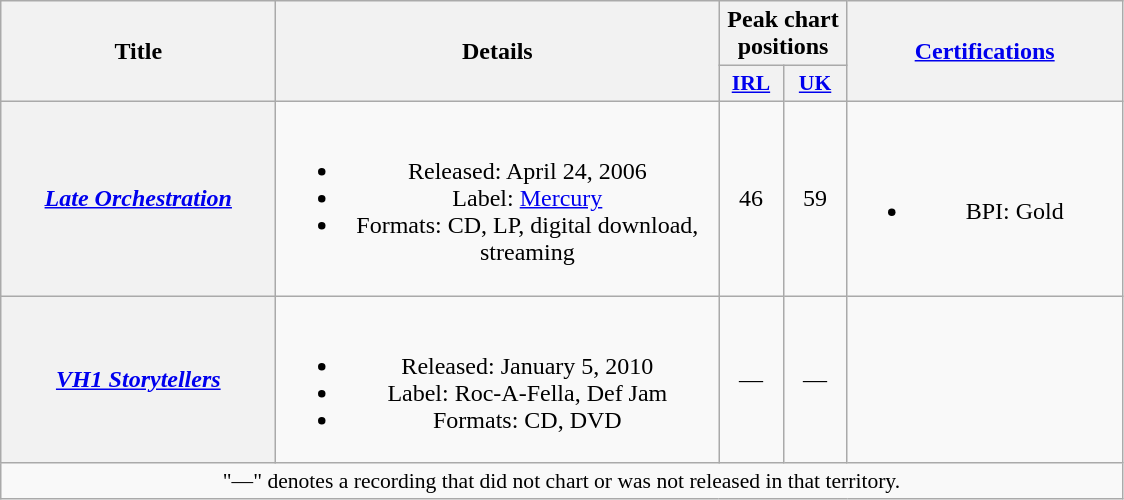<table class="wikitable plainrowheaders" style="text-align:center;">
<tr>
<th scope="col" rowspan="2" style="width:11em;">Title</th>
<th scope="col" rowspan="2" style="width:18em;">Details</th>
<th scope="col" colspan="2">Peak chart positions</th>
<th scope="col" rowspan="2" style="width:11em;"><a href='#'>Certifications</a></th>
</tr>
<tr>
<th scope="col" style="width:2.5em;font-size:90%;"><a href='#'>IRL</a><br></th>
<th scope="col" style="width:2.5em;font-size:90%;"><a href='#'>UK</a><br></th>
</tr>
<tr>
<th scope="row"><em><a href='#'>Late Orchestration</a></em></th>
<td><br><ul><li>Released: April 24, 2006</li><li>Label: <a href='#'>Mercury</a></li><li>Formats: CD, LP, digital download, streaming</li></ul></td>
<td>46</td>
<td>59</td>
<td><br><ul><li>BPI: Gold</li></ul></td>
</tr>
<tr>
<th scope="row"><em><a href='#'>VH1 Storytellers</a></em></th>
<td><br><ul><li>Released: January 5, 2010</li><li>Label: Roc-A-Fella, Def Jam</li><li>Formats: CD, DVD</li></ul></td>
<td>—</td>
<td>—</td>
<td></td>
</tr>
<tr>
<td colspan="6" style="font-size:90%">"—" denotes a recording that did not chart or was not released in that territory.</td>
</tr>
</table>
